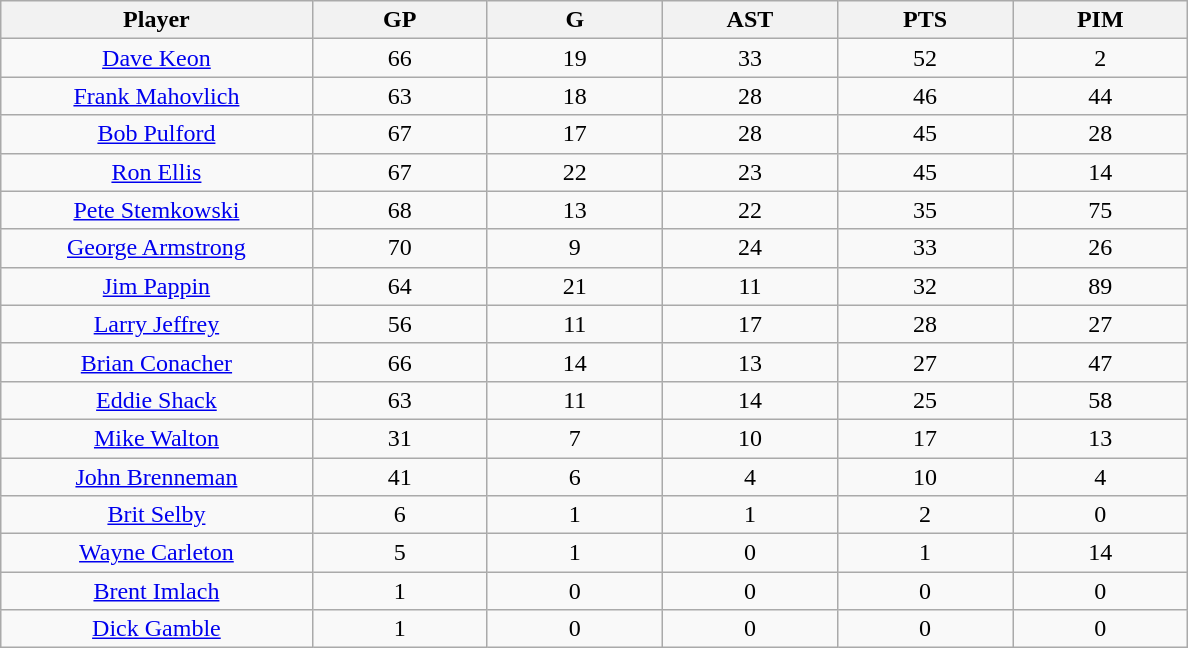<table class="wikitable sortable">
<tr>
<th bgcolor="#DDDDFF" width="16%">Player</th>
<th bgcolor="#DDDDFF" width="9%">GP</th>
<th bgcolor="#DDDDFF" width="9%">G</th>
<th bgcolor="#DDDDFF" width="9%">AST</th>
<th bgcolor="#DDDDFF" width="9%">PTS</th>
<th bgcolor="#DDDDFF" width="9%">PIM</th>
</tr>
<tr align="center">
<td><a href='#'>Dave Keon</a></td>
<td>66</td>
<td>19</td>
<td>33</td>
<td>52</td>
<td>2</td>
</tr>
<tr align="center">
<td><a href='#'>Frank Mahovlich</a></td>
<td>63</td>
<td>18</td>
<td>28</td>
<td>46</td>
<td>44</td>
</tr>
<tr align="center">
<td><a href='#'>Bob Pulford</a></td>
<td>67</td>
<td>17</td>
<td>28</td>
<td>45</td>
<td>28</td>
</tr>
<tr align="center">
<td><a href='#'>Ron Ellis</a></td>
<td>67</td>
<td>22</td>
<td>23</td>
<td>45</td>
<td>14</td>
</tr>
<tr align="center">
<td><a href='#'>Pete Stemkowski</a></td>
<td>68</td>
<td>13</td>
<td>22</td>
<td>35</td>
<td>75</td>
</tr>
<tr align="center">
<td><a href='#'>George Armstrong</a></td>
<td>70</td>
<td>9</td>
<td>24</td>
<td>33</td>
<td>26</td>
</tr>
<tr align="center">
<td><a href='#'>Jim Pappin</a></td>
<td>64</td>
<td>21</td>
<td>11</td>
<td>32</td>
<td>89</td>
</tr>
<tr align="center">
<td><a href='#'>Larry Jeffrey</a></td>
<td>56</td>
<td>11</td>
<td>17</td>
<td>28</td>
<td>27</td>
</tr>
<tr align="center">
<td><a href='#'>Brian Conacher</a></td>
<td>66</td>
<td>14</td>
<td>13</td>
<td>27</td>
<td>47</td>
</tr>
<tr align="center">
<td><a href='#'>Eddie Shack</a></td>
<td>63</td>
<td>11</td>
<td>14</td>
<td>25</td>
<td>58</td>
</tr>
<tr align="center">
<td><a href='#'>Mike Walton</a></td>
<td>31</td>
<td>7</td>
<td>10</td>
<td>17</td>
<td>13</td>
</tr>
<tr align="center">
<td><a href='#'>John Brenneman</a></td>
<td>41</td>
<td>6</td>
<td>4</td>
<td>10</td>
<td>4</td>
</tr>
<tr align="center">
<td><a href='#'>Brit Selby</a></td>
<td>6</td>
<td>1</td>
<td>1</td>
<td>2</td>
<td>0</td>
</tr>
<tr align="center">
<td><a href='#'>Wayne Carleton</a></td>
<td>5</td>
<td>1</td>
<td>0</td>
<td>1</td>
<td>14</td>
</tr>
<tr align="center">
<td><a href='#'>Brent Imlach</a></td>
<td>1</td>
<td>0</td>
<td>0</td>
<td>0</td>
<td>0</td>
</tr>
<tr align="center">
<td><a href='#'>Dick Gamble</a></td>
<td>1</td>
<td>0</td>
<td>0</td>
<td>0</td>
<td>0</td>
</tr>
</table>
